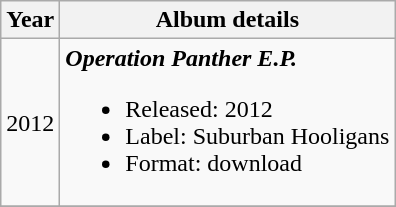<table class ="wikitable">
<tr>
<th>Year</th>
<th>Album details</th>
</tr>
<tr>
<td>2012</td>
<td><strong><em>Operation Panther E.P.</em></strong><br><ul><li>Released: 2012</li><li>Label: Suburban Hooligans</li><li>Format: download</li></ul></td>
</tr>
<tr>
</tr>
</table>
